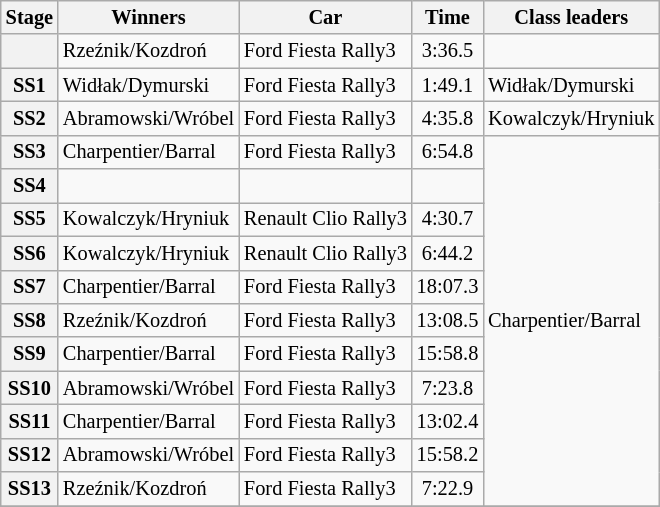<table class="wikitable" style="font-size:85%">
<tr>
<th>Stage</th>
<th>Winners</th>
<th>Car</th>
<th>Time</th>
<th>Class leaders</th>
</tr>
<tr>
<th></th>
<td>Rzeźnik/Kozdroń</td>
<td>Ford Fiesta Rally3</td>
<td align="center">3:36.5</td>
<td></td>
</tr>
<tr>
<th>SS1</th>
<td>Widłak/Dymurski</td>
<td>Ford Fiesta Rally3</td>
<td align="center">1:49.1</td>
<td>Widłak/Dymurski</td>
</tr>
<tr>
<th>SS2</th>
<td>Abramowski/Wróbel</td>
<td>Ford Fiesta Rally3</td>
<td align="center">4:35.8</td>
<td>Kowalczyk/Hryniuk</td>
</tr>
<tr>
<th>SS3</th>
<td>Charpentier/Barral</td>
<td>Ford Fiesta Rally3</td>
<td align="center">6:54.8</td>
<td rowspan="11">Charpentier/Barral</td>
</tr>
<tr>
<th>SS4</th>
<td></td>
<td></td>
<td></td>
</tr>
<tr>
<th>SS5</th>
<td>Kowalczyk/Hryniuk</td>
<td>Renault Clio Rally3</td>
<td align="center">4:30.7</td>
</tr>
<tr>
<th>SS6</th>
<td>Kowalczyk/Hryniuk</td>
<td>Renault Clio Rally3</td>
<td align="center">6:44.2</td>
</tr>
<tr>
<th>SS7</th>
<td>Charpentier/Barral</td>
<td>Ford Fiesta Rally3</td>
<td align="center">18:07.3</td>
</tr>
<tr>
<th>SS8</th>
<td>Rzeźnik/Kozdroń</td>
<td>Ford Fiesta Rally3</td>
<td align="center">13:08.5</td>
</tr>
<tr>
<th>SS9</th>
<td>Charpentier/Barral</td>
<td>Ford Fiesta Rally3</td>
<td align="center">15:58.8</td>
</tr>
<tr>
<th>SS10</th>
<td>Abramowski/Wróbel</td>
<td>Ford Fiesta Rally3</td>
<td align="center">7:23.8</td>
</tr>
<tr>
<th>SS11</th>
<td>Charpentier/Barral</td>
<td>Ford Fiesta Rally3</td>
<td align="center">13:02.4</td>
</tr>
<tr>
<th>SS12</th>
<td>Abramowski/Wróbel</td>
<td>Ford Fiesta Rally3</td>
<td align="center">15:58.2</td>
</tr>
<tr>
<th>SS13</th>
<td>Rzeźnik/Kozdroń</td>
<td>Ford Fiesta Rally3</td>
<td align="center">7:22.9</td>
</tr>
<tr>
</tr>
</table>
